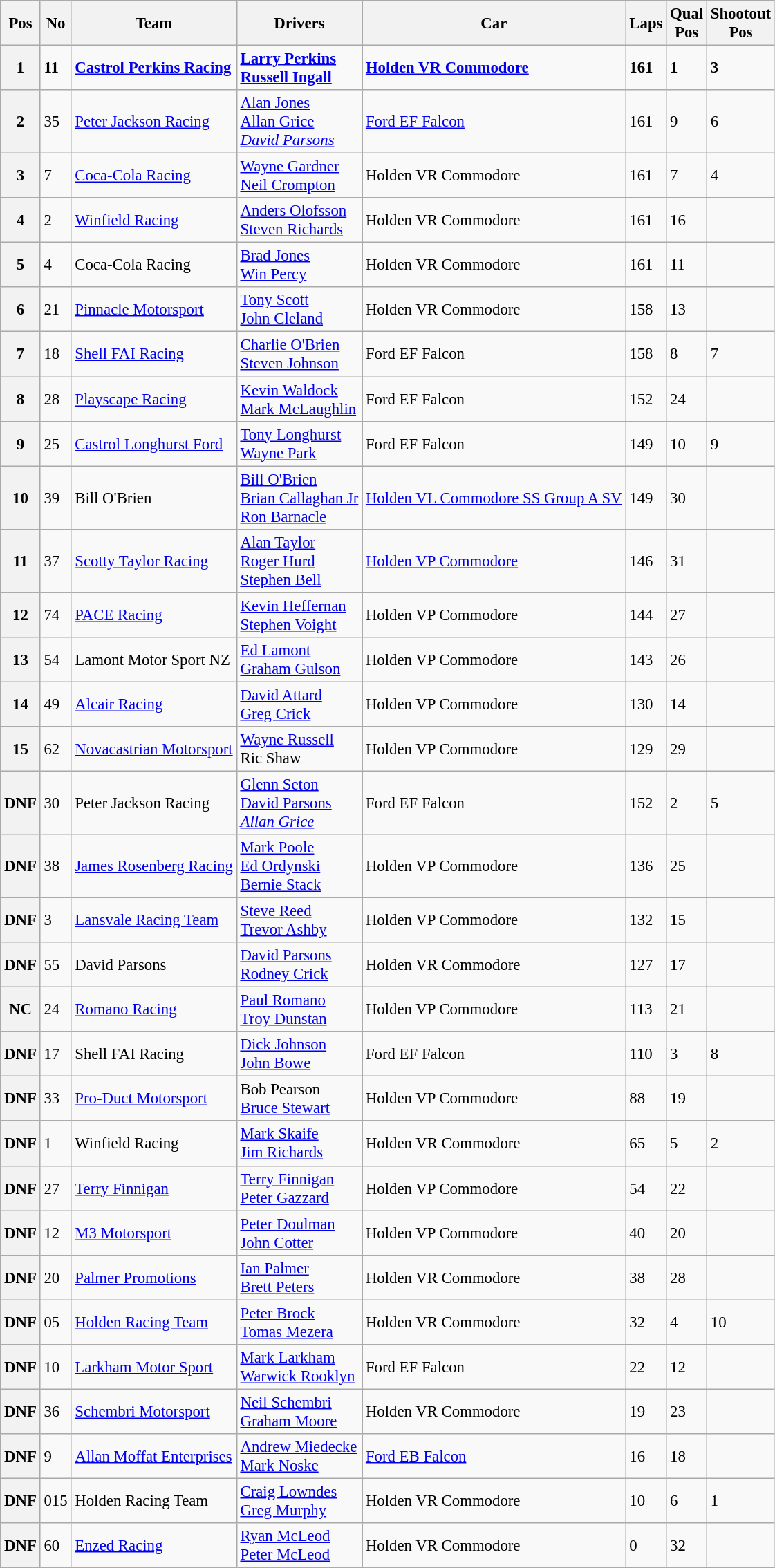<table class="wikitable sortable" style="font-size: 95%;">
<tr>
<th>Pos</th>
<th>No</th>
<th>Team</th>
<th>Drivers</th>
<th>Car</th>
<th>Laps</th>
<th>Qual<br>Pos</th>
<th>Shootout<br>Pos</th>
</tr>
<tr style="font-weight:bold">
<th>1</th>
<td>11</td>
<td><a href='#'>Castrol Perkins Racing</a></td>
<td> <a href='#'>Larry Perkins</a><br> <a href='#'>Russell Ingall</a></td>
<td><a href='#'>Holden VR Commodore</a></td>
<td>161</td>
<td>1</td>
<td>3</td>
</tr>
<tr>
<th>2</th>
<td>35</td>
<td><a href='#'>Peter Jackson Racing</a></td>
<td> <a href='#'>Alan Jones</a><br> <a href='#'>Allan Grice</a><br> <em><a href='#'>David Parsons</a></em></td>
<td><a href='#'>Ford EF Falcon</a></td>
<td>161</td>
<td>9</td>
<td>6</td>
</tr>
<tr>
<th>3</th>
<td>7</td>
<td><a href='#'>Coca-Cola Racing</a></td>
<td> <a href='#'>Wayne Gardner</a><br> <a href='#'>Neil Crompton</a></td>
<td>Holden VR Commodore</td>
<td>161</td>
<td>7</td>
<td>4</td>
</tr>
<tr>
<th>4</th>
<td>2</td>
<td><a href='#'>Winfield Racing</a></td>
<td> <a href='#'>Anders Olofsson</a><br> <a href='#'>Steven Richards</a></td>
<td>Holden VR Commodore</td>
<td>161</td>
<td>16</td>
<td></td>
</tr>
<tr>
<th>5</th>
<td>4</td>
<td>Coca-Cola Racing</td>
<td> <a href='#'>Brad Jones</a><br> <a href='#'>Win Percy</a></td>
<td>Holden VR Commodore</td>
<td>161</td>
<td>11</td>
<td></td>
</tr>
<tr>
<th>6</th>
<td>21</td>
<td><a href='#'>Pinnacle Motorsport</a></td>
<td> <a href='#'>Tony Scott</a><br> <a href='#'>John Cleland</a></td>
<td>Holden VR Commodore</td>
<td>158</td>
<td>13</td>
<td></td>
</tr>
<tr>
<th>7</th>
<td>18</td>
<td><a href='#'>Shell FAI Racing</a></td>
<td> <a href='#'>Charlie O'Brien</a><br> <a href='#'>Steven Johnson</a></td>
<td>Ford EF Falcon</td>
<td>158</td>
<td>8</td>
<td>7</td>
</tr>
<tr>
<th>8</th>
<td>28</td>
<td><a href='#'>Playscape Racing</a></td>
<td> <a href='#'>Kevin Waldock</a><br> <a href='#'>Mark McLaughlin</a></td>
<td>Ford EF Falcon</td>
<td>152</td>
<td>24</td>
<td></td>
</tr>
<tr>
<th>9</th>
<td>25</td>
<td><a href='#'>Castrol Longhurst Ford</a></td>
<td> <a href='#'>Tony Longhurst</a><br> <a href='#'>Wayne Park</a></td>
<td>Ford EF Falcon</td>
<td>149</td>
<td>10</td>
<td>9</td>
</tr>
<tr>
<th>10</th>
<td>39</td>
<td>Bill O'Brien</td>
<td> <a href='#'>Bill O'Brien</a><br> <a href='#'>Brian Callaghan Jr</a><br> <a href='#'>Ron Barnacle</a></td>
<td><a href='#'>Holden VL Commodore SS Group A SV</a></td>
<td>149</td>
<td>30</td>
<td></td>
</tr>
<tr>
<th>11</th>
<td>37</td>
<td><a href='#'>Scotty Taylor Racing</a></td>
<td> <a href='#'>Alan Taylor</a><br> <a href='#'>Roger Hurd</a><br> <a href='#'>Stephen Bell</a></td>
<td><a href='#'>Holden VP Commodore</a></td>
<td>146</td>
<td>31</td>
<td></td>
</tr>
<tr>
<th>12</th>
<td>74</td>
<td><a href='#'>PACE Racing</a></td>
<td> <a href='#'>Kevin Heffernan</a><br> <a href='#'>Stephen Voight</a></td>
<td>Holden VP Commodore</td>
<td>144</td>
<td>27</td>
<td></td>
</tr>
<tr>
<th>13</th>
<td>54</td>
<td>Lamont Motor Sport NZ</td>
<td> <a href='#'>Ed Lamont</a><br> <a href='#'>Graham Gulson</a></td>
<td>Holden VP Commodore</td>
<td>143</td>
<td>26</td>
<td></td>
</tr>
<tr>
<th>14</th>
<td>49</td>
<td><a href='#'>Alcair Racing</a></td>
<td> <a href='#'>David Attard</a><br> <a href='#'>Greg Crick</a></td>
<td>Holden VP Commodore</td>
<td>130</td>
<td>14</td>
<td></td>
</tr>
<tr>
<th>15</th>
<td>62</td>
<td><a href='#'>Novacastrian Motorsport</a></td>
<td> <a href='#'>Wayne Russell</a><br> Ric Shaw</td>
<td>Holden VP Commodore</td>
<td>129</td>
<td>29</td>
<td></td>
</tr>
<tr>
<th>DNF</th>
<td>30</td>
<td>Peter Jackson Racing</td>
<td> <a href='#'>Glenn Seton</a><br> <a href='#'>David Parsons</a><br> <em><a href='#'>Allan Grice</a></em></td>
<td>Ford EF Falcon</td>
<td>152</td>
<td>2</td>
<td>5</td>
</tr>
<tr>
<th>DNF</th>
<td>38</td>
<td><a href='#'>James Rosenberg Racing</a></td>
<td> <a href='#'>Mark Poole</a><br> <a href='#'>Ed Ordynski</a><br> <a href='#'>Bernie Stack</a></td>
<td>Holden VP Commodore</td>
<td>136</td>
<td>25</td>
<td></td>
</tr>
<tr>
<th>DNF</th>
<td>3</td>
<td><a href='#'>Lansvale Racing Team</a></td>
<td> <a href='#'>Steve Reed</a><br> <a href='#'>Trevor Ashby</a></td>
<td>Holden VP Commodore</td>
<td>132</td>
<td>15</td>
<td></td>
</tr>
<tr>
<th>DNF</th>
<td>55</td>
<td>David Parsons</td>
<td> <a href='#'>David Parsons</a><br> <a href='#'>Rodney Crick</a></td>
<td>Holden VR Commodore</td>
<td>127</td>
<td>17</td>
<td></td>
</tr>
<tr>
<th>NC</th>
<td>24</td>
<td><a href='#'>Romano Racing</a></td>
<td> <a href='#'>Paul Romano</a><br> <a href='#'>Troy Dunstan</a></td>
<td>Holden VP Commodore</td>
<td>113</td>
<td>21</td>
<td></td>
</tr>
<tr>
<th>DNF</th>
<td>17</td>
<td>Shell FAI Racing</td>
<td> <a href='#'>Dick Johnson</a><br> <a href='#'>John Bowe</a></td>
<td>Ford EF Falcon</td>
<td>110</td>
<td>3</td>
<td>8</td>
</tr>
<tr>
<th>DNF</th>
<td>33</td>
<td><a href='#'>Pro-Duct Motorsport</a></td>
<td> Bob Pearson<br> <a href='#'>Bruce Stewart</a></td>
<td>Holden VP Commodore</td>
<td>88</td>
<td>19</td>
<td></td>
</tr>
<tr>
<th>DNF</th>
<td>1</td>
<td>Winfield Racing</td>
<td> <a href='#'>Mark Skaife</a><br> <a href='#'>Jim Richards</a></td>
<td>Holden VR Commodore</td>
<td>65</td>
<td>5</td>
<td>2</td>
</tr>
<tr>
<th>DNF</th>
<td>27</td>
<td><a href='#'>Terry Finnigan</a></td>
<td> <a href='#'>Terry Finnigan</a><br> <a href='#'>Peter Gazzard</a></td>
<td>Holden VP Commodore</td>
<td>54</td>
<td>22</td>
<td></td>
</tr>
<tr>
<th>DNF</th>
<td>12</td>
<td><a href='#'>M3 Motorsport</a></td>
<td> <a href='#'>Peter Doulman</a><br> <a href='#'>John Cotter</a></td>
<td>Holden VP Commodore</td>
<td>40</td>
<td>20</td>
<td></td>
</tr>
<tr>
<th>DNF</th>
<td>20</td>
<td><a href='#'>Palmer Promotions</a></td>
<td> <a href='#'>Ian Palmer</a><br> <a href='#'>Brett Peters</a></td>
<td>Holden VR Commodore</td>
<td>38</td>
<td>28</td>
<td></td>
</tr>
<tr>
<th>DNF</th>
<td>05</td>
<td><a href='#'>Holden Racing Team</a></td>
<td> <a href='#'>Peter Brock</a><br> <a href='#'>Tomas Mezera</a></td>
<td>Holden VR Commodore</td>
<td>32</td>
<td>4</td>
<td>10</td>
</tr>
<tr>
<th>DNF</th>
<td>10</td>
<td><a href='#'>Larkham Motor Sport</a></td>
<td> <a href='#'>Mark Larkham</a><br> <a href='#'>Warwick Rooklyn</a></td>
<td>Ford EF Falcon</td>
<td>22</td>
<td>12</td>
<td></td>
</tr>
<tr>
<th>DNF</th>
<td>36</td>
<td><a href='#'>Schembri Motorsport</a></td>
<td> <a href='#'>Neil Schembri</a><br> <a href='#'>Graham Moore</a></td>
<td>Holden VR Commodore</td>
<td>19</td>
<td>23</td>
<td></td>
</tr>
<tr>
<th>DNF</th>
<td>9</td>
<td><a href='#'>Allan Moffat Enterprises</a></td>
<td> <a href='#'>Andrew Miedecke</a><br> <a href='#'>Mark Noske</a></td>
<td><a href='#'>Ford EB Falcon</a></td>
<td>16</td>
<td>18</td>
<td></td>
</tr>
<tr>
<th>DNF</th>
<td>015</td>
<td>Holden Racing Team</td>
<td> <a href='#'>Craig Lowndes</a><br> <a href='#'>Greg Murphy</a></td>
<td>Holden VR Commodore</td>
<td>10</td>
<td>6</td>
<td>1</td>
</tr>
<tr>
<th>DNF</th>
<td>60</td>
<td><a href='#'>Enzed Racing</a></td>
<td> <a href='#'>Ryan McLeod</a><br> <a href='#'>Peter McLeod</a></td>
<td>Holden VR Commodore</td>
<td>0</td>
<td>32</td>
<td></td>
</tr>
</table>
